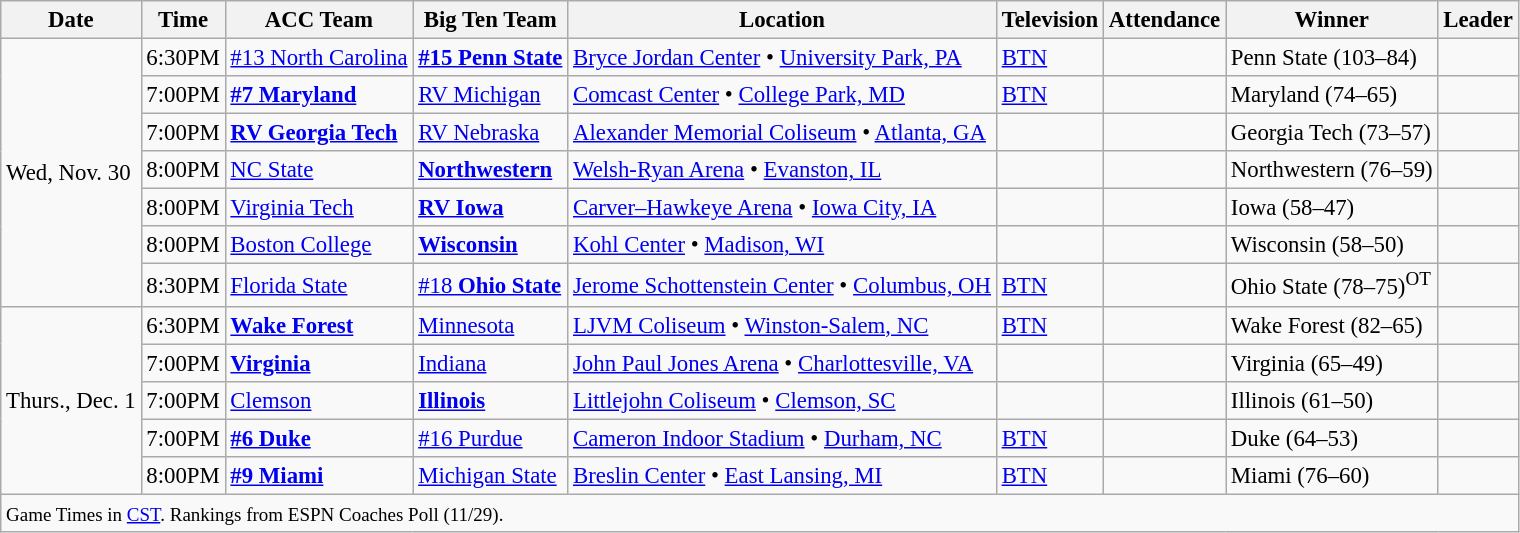<table class="wikitable" style="font-size: 95%">
<tr align="center">
<th>Date</th>
<th>Time</th>
<th>ACC Team</th>
<th>Big Ten Team</th>
<th>Location</th>
<th>Television</th>
<th>Attendance</th>
<th>Winner</th>
<th>Leader</th>
</tr>
<tr>
<td rowspan=7>Wed, Nov. 30</td>
<td>6:30PM</td>
<td><a href='#'>#13 North Carolina</a></td>
<td><strong><a href='#'>#15 Penn State</a></strong></td>
<td><a href='#'>Bryce Jordan Center</a> • <a href='#'>University Park, PA</a></td>
<td><a href='#'>BTN</a></td>
<td></td>
<td>Penn State (103–84)</td>
<td></td>
</tr>
<tr>
<td>7:00PM</td>
<td><strong><a href='#'>#7 Maryland</a></strong></td>
<td><a href='#'>RV Michigan</a></td>
<td><a href='#'>Comcast Center</a> • <a href='#'>College Park, MD</a></td>
<td><a href='#'>BTN</a></td>
<td></td>
<td>Maryland (74–65)</td>
<td></td>
</tr>
<tr>
<td>7:00PM</td>
<td><strong><a href='#'>RV Georgia Tech</a></strong></td>
<td><a href='#'>RV Nebraska</a></td>
<td><a href='#'>Alexander Memorial Coliseum</a> • <a href='#'>Atlanta, GA</a></td>
<td></td>
<td></td>
<td>Georgia Tech (73–57)</td>
<td></td>
</tr>
<tr>
<td>8:00PM</td>
<td><a href='#'>NC State</a></td>
<td><strong><a href='#'>Northwestern</a></strong></td>
<td><a href='#'>Welsh-Ryan Arena</a> • <a href='#'>Evanston, IL</a></td>
<td></td>
<td></td>
<td>Northwestern (76–59)</td>
<td></td>
</tr>
<tr>
<td>8:00PM</td>
<td><a href='#'>Virginia Tech</a></td>
<td><strong><a href='#'>RV Iowa</a></strong></td>
<td><a href='#'>Carver–Hawkeye Arena</a> • <a href='#'>Iowa City, IA</a></td>
<td></td>
<td></td>
<td>Iowa (58–47)</td>
<td></td>
</tr>
<tr>
<td>8:00PM</td>
<td><a href='#'>Boston College</a></td>
<td><strong><a href='#'>Wisconsin</a></strong></td>
<td><a href='#'>Kohl Center</a> • <a href='#'>Madison, WI</a></td>
<td></td>
<td></td>
<td>Wisconsin (58–50)</td>
<td></td>
</tr>
<tr>
<td>8:30PM</td>
<td><a href='#'>Florida State</a></td>
<td><a href='#'>#18 <strong>Ohio State</strong></a></td>
<td><a href='#'>Jerome Schottenstein Center</a> • <a href='#'>Columbus, OH</a></td>
<td><a href='#'>BTN</a></td>
<td></td>
<td>Ohio State (78–75)<sup>OT</sup></td>
<td></td>
</tr>
<tr>
<td rowspan=5>Thurs., Dec. 1</td>
<td>6:30PM</td>
<td><a href='#'><strong>Wake Forest</strong></a></td>
<td><a href='#'>Minnesota</a></td>
<td><a href='#'>LJVM Coliseum</a> • <a href='#'>Winston-Salem, NC</a></td>
<td><a href='#'>BTN</a></td>
<td></td>
<td>Wake Forest (82–65)</td>
<td></td>
</tr>
<tr>
<td>7:00PM</td>
<td><a href='#'><strong>Virginia</strong></a></td>
<td><a href='#'>Indiana</a></td>
<td><a href='#'>John Paul Jones Arena</a> • <a href='#'>Charlottesville, VA</a></td>
<td></td>
<td></td>
<td>Virginia (65–49)</td>
<td></td>
</tr>
<tr>
<td>7:00PM</td>
<td><a href='#'>Clemson</a></td>
<td><a href='#'><strong>Illinois</strong></a></td>
<td><a href='#'>Littlejohn Coliseum</a> • <a href='#'>Clemson, SC</a></td>
<td></td>
<td></td>
<td>Illinois (61–50)</td>
<td></td>
</tr>
<tr>
<td>7:00PM</td>
<td><a href='#'><strong>#6 Duke</strong></a></td>
<td><a href='#'>#16 Purdue</a></td>
<td><a href='#'>Cameron Indoor Stadium</a> • <a href='#'>Durham, NC</a></td>
<td><a href='#'>BTN</a></td>
<td></td>
<td>Duke (64–53)</td>
<td></td>
</tr>
<tr>
<td>8:00PM</td>
<td><a href='#'><strong>#9 Miami</strong></a></td>
<td><a href='#'>Michigan State</a></td>
<td><a href='#'>Breslin Center</a> • <a href='#'>East Lansing, MI</a></td>
<td><a href='#'>BTN</a></td>
<td></td>
<td>Miami (76–60)</td>
<td></td>
</tr>
<tr>
<td colspan=9><small>Game Times in <a href='#'>CST</a>. Rankings from ESPN Coaches Poll (11/29).</small></td>
</tr>
</table>
